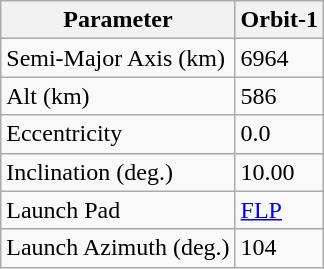<table class="wikitable">
<tr>
<th>Parameter</th>
<th>Orbit-1</th>
</tr>
<tr>
<td>Semi-Major Axis (km)</td>
<td>6964</td>
</tr>
<tr>
<td>Alt (km)</td>
<td>586</td>
</tr>
<tr>
<td>Eccentricity</td>
<td>0.0</td>
</tr>
<tr>
<td>Inclination (deg.)</td>
<td>10.00</td>
</tr>
<tr>
<td>Launch Pad</td>
<td><a href='#'>FLP</a></td>
</tr>
<tr>
<td>Launch Azimuth (deg.)</td>
<td>104</td>
</tr>
</table>
